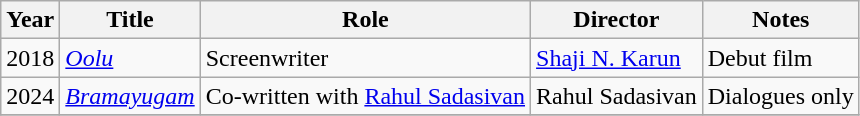<table class="wikitable sortable">
<tr>
<th>Year</th>
<th>Title</th>
<th>Role</th>
<th>Director</th>
<th class="sortable">Notes</th>
</tr>
<tr>
<td>2018</td>
<td><em><a href='#'>Oolu</a></em></td>
<td>Screenwriter</td>
<td><a href='#'>Shaji N. Karun</a></td>
<td>Debut film </td>
</tr>
<tr>
<td>2024</td>
<td><em><a href='#'>Bramayugam</a></em></td>
<td>Co-written with <a href='#'>Rahul Sadasivan</a></td>
<td>Rahul Sadasivan</td>
<td>Dialogues only </td>
</tr>
<tr>
</tr>
</table>
